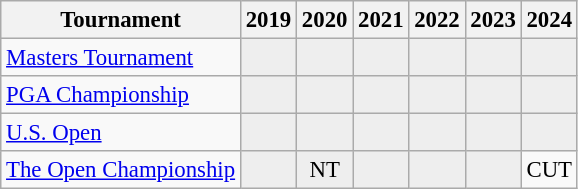<table class="wikitable" style="font-size:95%;text-align:center;">
<tr>
<th>Tournament</th>
<th>2019</th>
<th>2020</th>
<th>2021</th>
<th>2022</th>
<th>2023</th>
<th>2024</th>
</tr>
<tr>
<td align=left><a href='#'>Masters Tournament</a></td>
<td style="background:#eeeeee;"></td>
<td style="background:#eeeeee;"></td>
<td style="background:#eeeeee;"></td>
<td style="background:#eeeeee;"></td>
<td style="background:#eeeeee;"></td>
<td style="background:#eeeeee;"></td>
</tr>
<tr>
<td align=left><a href='#'>PGA Championship</a></td>
<td style="background:#eeeeee;"></td>
<td style="background:#eeeeee;"></td>
<td style="background:#eeeeee;"></td>
<td style="background:#eeeeee;"></td>
<td style="background:#eeeeee;"></td>
<td style="background:#eeeeee;"></td>
</tr>
<tr>
<td align=left><a href='#'>U.S. Open</a></td>
<td style="background:#eeeeee;"></td>
<td style="background:#eeeeee;"></td>
<td style="background:#eeeeee;"></td>
<td style="background:#eeeeee;"></td>
<td style="background:#eeeeee;"></td>
<td style="background:#eeeeee;"></td>
</tr>
<tr>
<td align=left><a href='#'>The Open Championship</a></td>
<td style="background:#eeeeee;"></td>
<td style="background:#eeeeee;">NT</td>
<td style="background:#eeeeee;"></td>
<td style="background:#eeeeee;"></td>
<td style="background:#eeeeee;"></td>
<td>CUT</td>
</tr>
</table>
